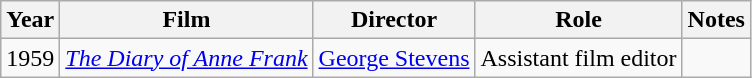<table class="wikitable">
<tr>
<th>Year</th>
<th>Film</th>
<th>Director</th>
<th>Role</th>
<th>Notes</th>
</tr>
<tr>
<td>1959</td>
<td><em><a href='#'>The Diary of Anne Frank</a></em></td>
<td><a href='#'>George Stevens</a></td>
<td>Assistant film editor</td>
<td><small></small></td>
</tr>
</table>
